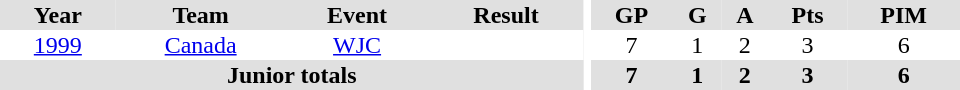<table border="0" cellpadding="1" cellspacing="0" ID="Table3" style="text-align:center; width:40em">
<tr ALIGN="center" bgcolor="#e0e0e0">
<th>Year</th>
<th>Team</th>
<th>Event</th>
<th>Result</th>
<th rowspan="99" bgcolor="#ffffff"></th>
<th>GP</th>
<th>G</th>
<th>A</th>
<th>Pts</th>
<th>PIM</th>
</tr>
<tr>
<td><a href='#'>1999</a></td>
<td><a href='#'>Canada</a></td>
<td><a href='#'>WJC</a></td>
<td></td>
<td>7</td>
<td>1</td>
<td>2</td>
<td>3</td>
<td>6</td>
</tr>
<tr bgcolor="#e0e0e0">
<th colspan="4">Junior totals</th>
<th>7</th>
<th>1</th>
<th>2</th>
<th>3</th>
<th>6</th>
</tr>
</table>
